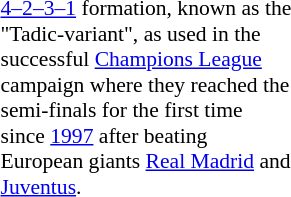<table class="toccolours" style="float: right; width: 200px; margin-left: 1em; margin-bottom: 0.5em;">
<tr>
<td><div><br>





















</div></td>
</tr>
<tr>
<td style="font-size:90%"><a href='#'>4–2–3–1</a> formation, known as the "Tadic-variant", as used in the successful <a href='#'>Champions League</a> campaign where they reached the semi-finals for the first time since <a href='#'>1997</a> after beating European giants <a href='#'>Real Madrid</a> and <a href='#'>Juventus</a>.</td>
</tr>
</table>
